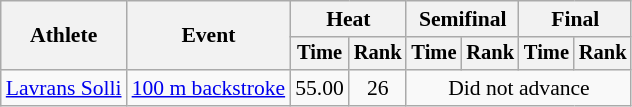<table class=wikitable style="font-size:90%">
<tr>
<th rowspan="2">Athlete</th>
<th rowspan="2">Event</th>
<th colspan="2">Heat</th>
<th colspan="2">Semifinal</th>
<th colspan="2">Final</th>
</tr>
<tr style="font-size:95%">
<th>Time</th>
<th>Rank</th>
<th>Time</th>
<th>Rank</th>
<th>Time</th>
<th>Rank</th>
</tr>
<tr align=center>
<td align=left><a href='#'>Lavrans Solli</a></td>
<td align=left><a href='#'>100 m backstroke</a></td>
<td>55.00</td>
<td>26</td>
<td colspan=4>Did not advance</td>
</tr>
</table>
